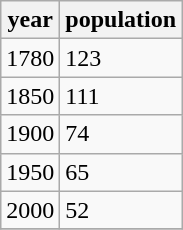<table class="wikitable">
<tr>
<th>year</th>
<th>population</th>
</tr>
<tr>
<td>1780</td>
<td>123</td>
</tr>
<tr>
<td>1850</td>
<td>111</td>
</tr>
<tr>
<td>1900</td>
<td>74</td>
</tr>
<tr>
<td>1950</td>
<td>65</td>
</tr>
<tr>
<td>2000</td>
<td>52</td>
</tr>
<tr>
</tr>
</table>
